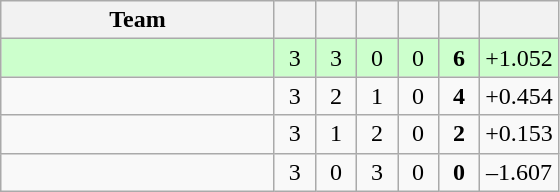<table class="wikitable" style="text-align:center;">
<tr>
<th width=175>Team</th>
<th style="width:20px;"></th>
<th style="width:20px;"></th>
<th style="width:20px;"></th>
<th style="width:20px;"></th>
<th style="width:20px;"></th>
<th style="width:20px;"></th>
</tr>
<tr style="background:#cfc">
<td align=left></td>
<td>3</td>
<td>3</td>
<td>0</td>
<td>0</td>
<td><strong>6</strong></td>
<td>+1.052</td>
</tr>
<tr>
<td align=left></td>
<td>3</td>
<td>2</td>
<td>1</td>
<td>0</td>
<td><strong>4</strong></td>
<td>+0.454</td>
</tr>
<tr>
<td align=left></td>
<td>3</td>
<td>1</td>
<td>2</td>
<td>0</td>
<td><strong>2</strong></td>
<td>+0.153</td>
</tr>
<tr>
<td align=left></td>
<td>3</td>
<td>0</td>
<td>3</td>
<td>0</td>
<td><strong>0</strong></td>
<td>–1.607</td>
</tr>
</table>
